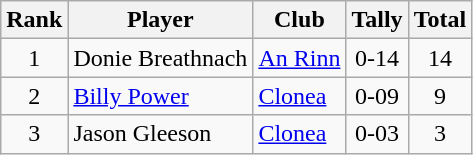<table class="wikitable">
<tr>
<th>Rank</th>
<th>Player</th>
<th>Club</th>
<th>Tally</th>
<th>Total</th>
</tr>
<tr>
<td rowspan="1" style="text-align:center;">1</td>
<td>Donie Breathnach</td>
<td><a href='#'>An Rinn</a></td>
<td align=center>0-14</td>
<td align=center>14</td>
</tr>
<tr>
<td rowspan="1" style="text-align:center;">2</td>
<td><a href='#'>Billy Power</a></td>
<td><a href='#'>Clonea</a></td>
<td align=center>0-09</td>
<td align=center>9</td>
</tr>
<tr>
<td rowspan="1" style="text-align:center;">3</td>
<td>Jason Gleeson</td>
<td><a href='#'>Clonea</a></td>
<td align=center>0-03</td>
<td align=center>3</td>
</tr>
</table>
